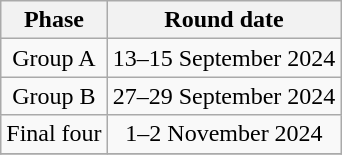<table class="wikitable" style="text-align:center">
<tr>
<th>Phase</th>
<th>Round date</th>
</tr>
<tr>
<td>Group A</td>
<td>13–15 September 2024</td>
</tr>
<tr>
<td>Group B</td>
<td>27–29 September 2024</td>
</tr>
<tr>
<td>Final four</td>
<td>1–2 November 2024</td>
</tr>
<tr>
</tr>
</table>
